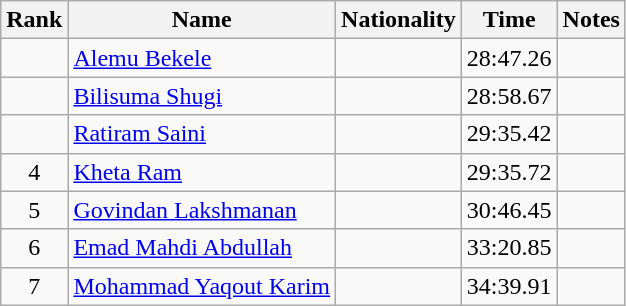<table class="wikitable sortable" style="text-align:center">
<tr>
<th>Rank</th>
<th>Name</th>
<th>Nationality</th>
<th>Time</th>
<th>Notes</th>
</tr>
<tr>
<td></td>
<td align=left><a href='#'>Alemu Bekele</a></td>
<td align=left></td>
<td>28:47.26</td>
<td></td>
</tr>
<tr>
<td></td>
<td align=left><a href='#'>Bilisuma Shugi</a></td>
<td align=left></td>
<td>28:58.67</td>
<td></td>
</tr>
<tr>
<td></td>
<td align=left><a href='#'>Ratiram Saini</a></td>
<td align=left></td>
<td>29:35.42</td>
<td></td>
</tr>
<tr>
<td>4</td>
<td align=left><a href='#'>Kheta Ram</a></td>
<td align=left></td>
<td>29:35.72</td>
<td></td>
</tr>
<tr>
<td>5</td>
<td align=left><a href='#'>Govindan Lakshmanan</a></td>
<td align=left></td>
<td>30:46.45</td>
<td></td>
</tr>
<tr>
<td>6</td>
<td align=left><a href='#'>Emad Mahdi Abdullah</a></td>
<td align=left></td>
<td>33:20.85</td>
<td></td>
</tr>
<tr>
<td>7</td>
<td align=left><a href='#'>Mohammad Yaqout Karim</a></td>
<td align=left></td>
<td>34:39.91</td>
<td></td>
</tr>
</table>
